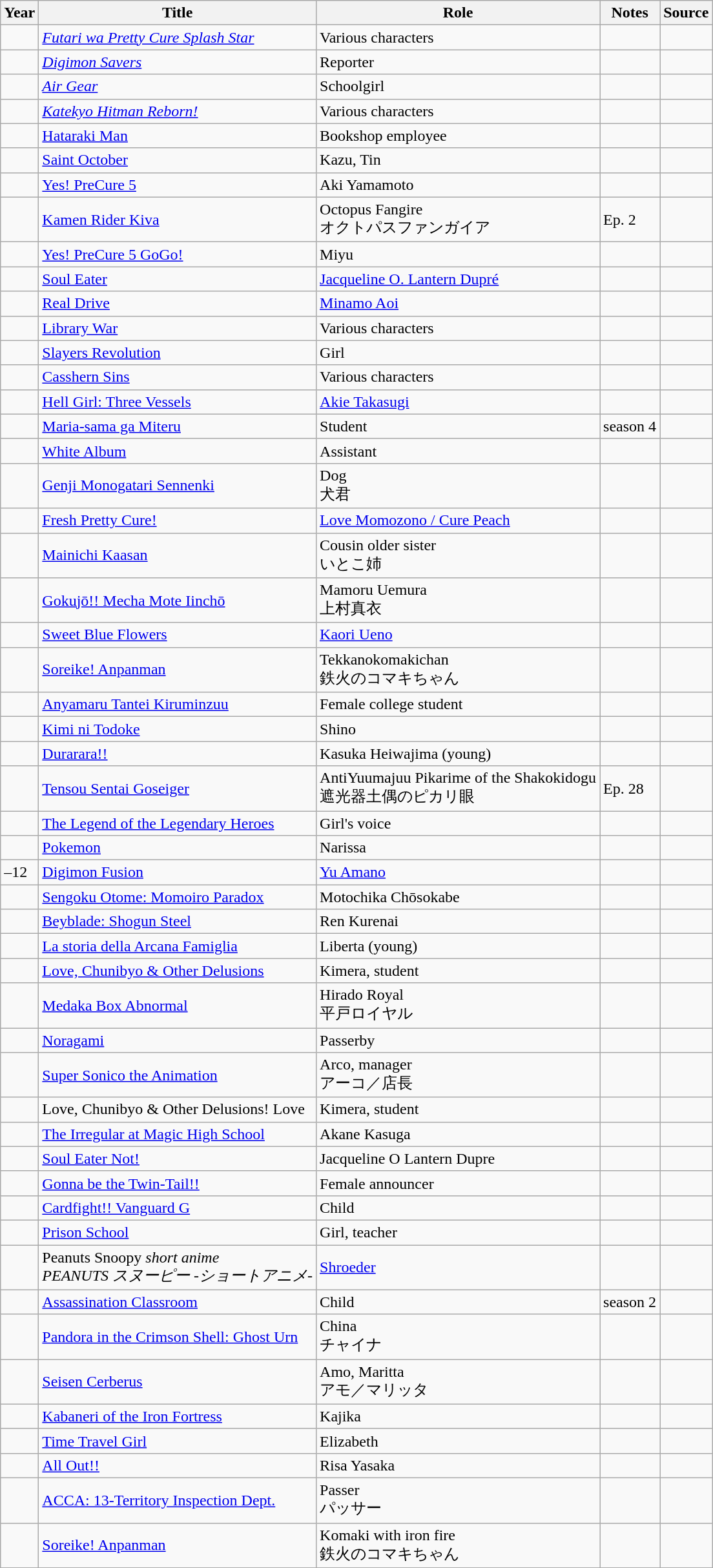<table class="wikitable sortable plainrowheaders">
<tr>
<th>Year</th>
<th>Title</th>
<th>Role</th>
<th class="unsortable">Notes</th>
<th class="unsortable">Source</th>
</tr>
<tr>
<td></td>
<td><em><a href='#'>Futari wa Pretty Cure Splash Star</a></em></td>
<td>Various characters </td>
<td></td>
<td></td>
</tr>
<tr>
<td></td>
<td><em><a href='#'>Digimon Savers</a></em></td>
<td>Reporter</td>
<td></td>
<td></td>
</tr>
<tr>
<td></td>
<td><em><a href='#'>Air Gear</a></em></td>
<td>Schoolgirl</td>
<td></td>
<td></td>
</tr>
<tr>
<td></td>
<td><em><a href='#'>Katekyo Hitman Reborn!</a><strong></td>
<td>Various characters</td>
<td></td>
<td></td>
</tr>
<tr>
<td></td>
<td></em><a href='#'>Hataraki Man</a><em></td>
<td>Bookshop employee</td>
<td></td>
<td></td>
</tr>
<tr>
<td></td>
<td></em><a href='#'>Saint October</a><em></td>
<td>Kazu, Tin</td>
<td></td>
<td></td>
</tr>
<tr>
<td></td>
<td></em><a href='#'>Yes! PreCure 5</a><em></td>
<td>Aki Yamamoto</td>
<td></td>
<td></td>
</tr>
<tr>
<td></td>
<td></em><a href='#'>Kamen Rider Kiva</a><em></td>
<td>Octopus Fangire<br>オクトパスファンガイア</td>
<td>Ep. 2</td>
<td></td>
</tr>
<tr>
<td></td>
<td></em><a href='#'>Yes! PreCure 5 GoGo!</a><em></td>
<td>Miyu</td>
<td></td>
<td></td>
</tr>
<tr>
<td></td>
<td></em><a href='#'>Soul Eater</a> <em></td>
<td><a href='#'>Jacqueline O. Lantern Dupré</a></td>
<td></td>
<td></td>
</tr>
<tr>
<td></td>
<td></em><a href='#'>Real Drive</a><em></td>
<td><a href='#'>Minamo Aoi</a></td>
<td></td>
<td></td>
</tr>
<tr>
<td></td>
<td></em><a href='#'>Library War</a><em></td>
<td>Various characters </td>
<td></td>
<td></td>
</tr>
<tr>
<td></td>
<td></em><a href='#'>Slayers Revolution</a><em></td>
<td>Girl</td>
<td></td>
<td></td>
</tr>
<tr>
<td></td>
<td></em><a href='#'>Casshern Sins</a><em></td>
<td>Various characters</td>
<td></td>
<td></td>
</tr>
<tr>
<td></td>
<td></em><a href='#'>Hell Girl: Three Vessels</a><em></td>
<td><a href='#'>Akie Takasugi</a></td>
<td></td>
<td></td>
</tr>
<tr>
<td></td>
<td></em><a href='#'>Maria-sama ga Miteru</a><em></td>
<td>Student</td>
<td>season 4</td>
<td></td>
</tr>
<tr>
<td></td>
<td></em><a href='#'>White Album</a><em></td>
<td>Assistant</td>
<td></td>
<td></td>
</tr>
<tr>
<td></td>
<td></em><a href='#'>Genji Monogatari Sennenki</a><em></td>
<td>Dog<br>犬君</td>
<td></td>
<td></td>
</tr>
<tr>
<td></td>
<td></em><a href='#'>Fresh Pretty Cure!</a><em></td>
<td><a href='#'>Love Momozono / Cure Peach</a></td>
<td></td>
<td></td>
</tr>
<tr>
<td></td>
<td></em><a href='#'>Mainichi Kaasan</a><em></td>
<td>Cousin older sister<br>いとこ姉</td>
<td></td>
<td></td>
</tr>
<tr>
<td></td>
<td></em><a href='#'>Gokujō!! Mecha Mote Iinchō</a><em></td>
<td>Mamoru Uemura<br>上村真衣</td>
<td></td>
<td></td>
</tr>
<tr>
<td></td>
<td></em><a href='#'>Sweet Blue Flowers</a><em></td>
<td><a href='#'>Kaori Ueno</a></td>
<td></td>
<td></td>
</tr>
<tr>
<td></td>
<td></em><a href='#'>Soreike! Anpanman</a><em></td>
<td>Tekkanokomakichan<br>鉄火のコマキちゃん</td>
<td></td>
<td></td>
</tr>
<tr>
<td></td>
<td></em><a href='#'>Anyamaru Tantei Kiruminzuu</a><em></td>
<td>Female college student</td>
<td></td>
<td></td>
</tr>
<tr>
<td></td>
<td></em><a href='#'>Kimi ni Todoke</a><em></td>
<td>Shino</td>
<td></td>
<td></td>
</tr>
<tr>
<td></td>
<td></em><a href='#'>Durarara!!</a><em></td>
<td>Kasuka Heiwajima (young)</td>
<td></td>
<td></td>
</tr>
<tr>
<td></td>
<td></em><a href='#'>Tensou Sentai Goseiger</a><em></td>
<td>AntiYuumajuu Pikarime of the Shakokidogu<br>遮光器土偶のピカリ眼</td>
<td>Ep. 28</td>
<td></td>
</tr>
<tr>
<td></td>
<td></em><a href='#'>The Legend of the Legendary Heroes</a><em></td>
<td>Girl's voice</td>
<td></td>
<td></td>
</tr>
<tr>
<td></td>
<td></em><a href='#'>Pokemon</a><em></td>
<td>Narissa</td>
<td></td>
<td></td>
</tr>
<tr>
<td>–12</td>
<td></em><a href='#'>Digimon Fusion</a><em></td>
<td><a href='#'>Yu Amano</a></td>
<td></td>
<td></td>
</tr>
<tr>
<td></td>
<td></em><a href='#'>Sengoku Otome: Momoiro Paradox</a><em></td>
<td>Motochika Chōsokabe</td>
<td></td>
<td></td>
</tr>
<tr>
<td></td>
<td></em><a href='#'>Beyblade: Shogun Steel</a><em></td>
<td>Ren Kurenai</td>
<td></td>
<td></td>
</tr>
<tr>
<td></td>
<td></em><a href='#'>La storia della Arcana Famiglia</a><em></td>
<td>Liberta (young)</td>
<td></td>
<td></td>
</tr>
<tr>
<td></td>
<td></em><a href='#'>Love, Chunibyo & Other Delusions</a><em></td>
<td>Kimera, student</td>
<td></td>
<td></td>
</tr>
<tr>
<td></td>
<td></em><a href='#'>Medaka Box Abnormal</a><em></td>
<td>Hirado Royal<br>平戸ロイヤル</td>
<td></td>
<td></td>
</tr>
<tr>
<td></td>
<td></em><a href='#'>Noragami</a><em></td>
<td>Passerby</td>
<td></td>
<td></td>
</tr>
<tr>
<td></td>
<td></em><a href='#'>Super Sonico the Animation</a><em></td>
<td>Arco, manager<br>アーコ／店長</td>
<td></td>
<td></td>
</tr>
<tr>
<td></td>
<td></em>Love, Chunibyo & Other Delusions! Love<em></td>
<td>Kimera, student</td>
<td></td>
<td></td>
</tr>
<tr>
<td></td>
<td></em><a href='#'>The Irregular at Magic High School</a><em></td>
<td>Akane Kasuga</td>
<td></td>
<td></td>
</tr>
<tr>
<td></td>
<td></em><a href='#'>Soul Eater Not!</a><em></td>
<td>Jacqueline O Lantern Dupre</td>
<td></td>
<td></td>
</tr>
<tr>
<td></td>
<td></em><a href='#'>Gonna be the Twin-Tail!!</a><em></td>
<td>Female announcer</td>
<td></td>
<td></td>
</tr>
<tr>
<td></td>
<td></em><a href='#'>Cardfight!! Vanguard G</a><em></td>
<td>Child</td>
<td></td>
<td></td>
</tr>
<tr>
<td></td>
<td></em><a href='#'>Prison School</a><em></td>
<td>Girl, teacher</td>
<td></td>
<td></td>
</tr>
<tr>
<td></td>
<td></em>Peanuts Snoopy<em> short anime<br>PEANUTS スヌーピー -ショートアニメ-</td>
<td><a href='#'>Shroeder</a></td>
<td></td>
<td></td>
</tr>
<tr>
<td></td>
<td></em><a href='#'>Assassination Classroom</a><em></td>
<td>Child</td>
<td>season 2</td>
<td></td>
</tr>
<tr>
<td></td>
<td></em><a href='#'>Pandora in the Crimson Shell: Ghost Urn</a><em></td>
<td>China<br>チャイナ</td>
<td></td>
<td></td>
</tr>
<tr>
<td></td>
<td></em><a href='#'>Seisen Cerberus</a><em></td>
<td>Amo, Maritta<br>アモ／マリッタ</td>
<td></td>
<td></td>
</tr>
<tr>
<td></td>
<td></em><a href='#'>Kabaneri of the Iron Fortress</a><em></td>
<td>Kajika</td>
<td></td>
<td></td>
</tr>
<tr>
<td></td>
<td></em><a href='#'>Time Travel Girl</a><em></td>
<td>Elizabeth</td>
<td></td>
<td></td>
</tr>
<tr>
<td></td>
<td></em><a href='#'>All Out!!</a><em></td>
<td>Risa Yasaka</td>
<td></td>
<td></td>
</tr>
<tr>
<td></td>
<td></em><a href='#'>ACCA: 13-Territory Inspection Dept.</a><em></td>
<td>Passer<br>パッサー</td>
<td></td>
<td></td>
</tr>
<tr>
<td></td>
<td></em><a href='#'>Soreike! Anpanman</a><em></td>
<td>Komaki with iron fire<br>鉄火のコマキちゃん</td>
<td></td>
<td></td>
</tr>
<tr>
</tr>
</table>
